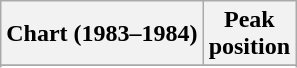<table class="wikitable plainrowheaders" style="text-align:center">
<tr>
<th>Chart (1983–1984)</th>
<th>Peak<br>position</th>
</tr>
<tr>
</tr>
<tr>
</tr>
</table>
